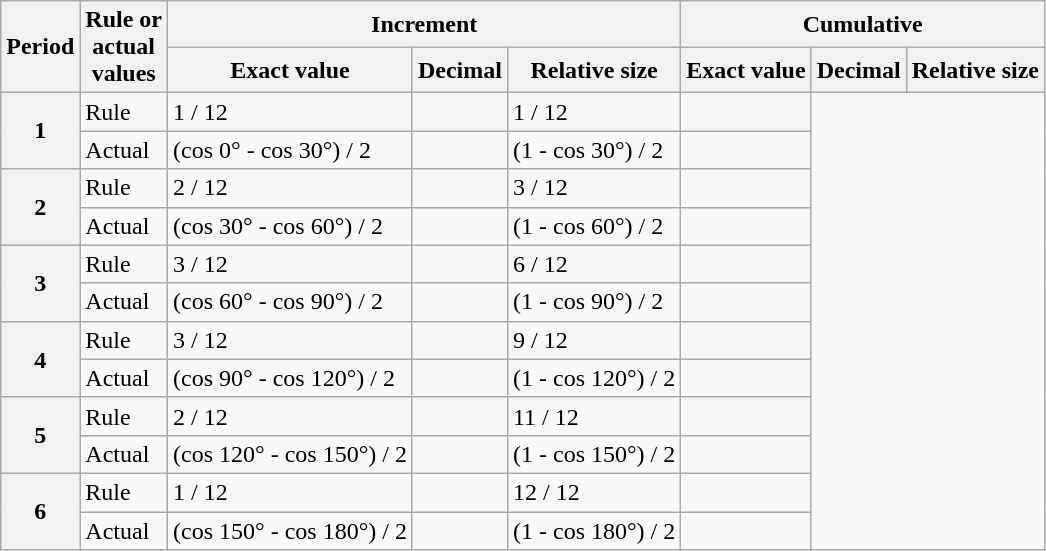<table class="wikitable">
<tr>
<th rowspan="2">Period</th>
<th rowspan="2">Rule or<br>actual<br>values</th>
<th colspan="3">Increment</th>
<th colspan="3">Cumulative</th>
</tr>
<tr>
<th>Exact value</th>
<th>Decimal</th>
<th>Relative size</th>
<th>Exact value</th>
<th>Decimal</th>
<th>Relative size</th>
</tr>
<tr ->
<th rowspan="2">1</th>
<td>Rule</td>
<td>1 / 12</td>
<td></td>
<td>1 / 12</td>
<td></td>
</tr>
<tr>
<td>Actual</td>
<td>(cos 0° - cos 30°) / 2</td>
<td></td>
<td>(1 - cos 30°) / 2</td>
<td></td>
</tr>
<tr ->
<th rowspan="2">2</th>
<td>Rule</td>
<td>2 / 12</td>
<td></td>
<td>3 / 12</td>
<td></td>
</tr>
<tr>
<td>Actual</td>
<td>(cos 30° - cos 60°) / 2</td>
<td></td>
<td>(1 - cos 60°) / 2</td>
<td></td>
</tr>
<tr ->
<th rowspan="2">3</th>
<td>Rule</td>
<td>3 / 12</td>
<td></td>
<td>6 / 12</td>
<td></td>
</tr>
<tr>
<td>Actual</td>
<td>(cos 60° - cos 90°) / 2</td>
<td></td>
<td>(1 - cos 90°) / 2</td>
<td></td>
</tr>
<tr ->
<th rowspan="2">4</th>
<td>Rule</td>
<td>3 / 12</td>
<td></td>
<td>9 / 12</td>
<td></td>
</tr>
<tr>
<td>Actual</td>
<td>(cos 90° - cos 120°) / 2</td>
<td></td>
<td>(1 - cos 120°) / 2</td>
<td></td>
</tr>
<tr ->
<th rowspan="2">5</th>
<td>Rule</td>
<td>2 / 12</td>
<td></td>
<td>11 / 12</td>
<td></td>
</tr>
<tr>
<td>Actual</td>
<td>(cos 120° - cos 150°) / 2</td>
<td></td>
<td>(1 - cos 150°) / 2</td>
<td></td>
</tr>
<tr ->
<th rowspan="2">6</th>
<td>Rule</td>
<td>1 / 12</td>
<td></td>
<td>12 / 12</td>
<td></td>
</tr>
<tr>
<td>Actual</td>
<td>(cos 150° - cos 180°) / 2</td>
<td></td>
<td>(1 - cos 180°) / 2</td>
<td></td>
</tr>
</table>
